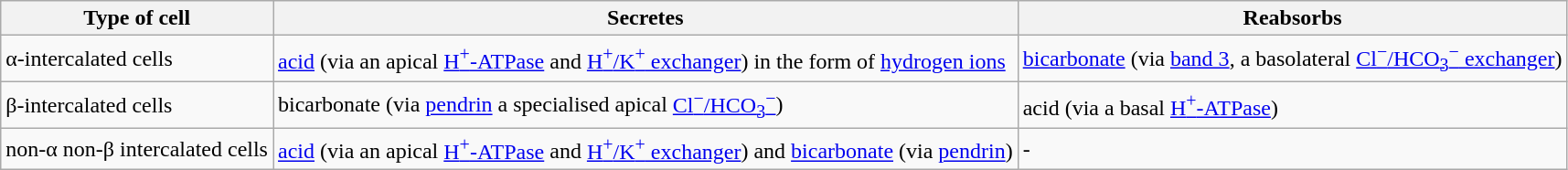<table class="wikitable">
<tr>
<th>Type of cell</th>
<th>Secretes</th>
<th>Reabsorbs</th>
</tr>
<tr>
<td>α-intercalated cells</td>
<td><a href='#'>acid</a> (via an apical <a href='#'>H<sup>+</sup>-ATPase</a> and <a href='#'>H<sup>+</sup>/K<sup>+</sup> exchanger</a>) in the form of <a href='#'>hydrogen ions</a></td>
<td><a href='#'>bicarbonate</a> (via <a href='#'>band 3</a>, a basolateral <a href='#'>Cl<sup>−</sup>/HCO<sub>3</sub><sup>−</sup> exchanger</a>)</td>
</tr>
<tr>
<td>β-intercalated cells</td>
<td>bicarbonate (via <a href='#'>pendrin</a> a specialised apical <a href='#'>Cl<sup>−</sup>/HCO<sub>3</sub><sup>−</sup></a>)</td>
<td>acid (via a basal <a href='#'>H<sup>+</sup>-ATPase</a>)</td>
</tr>
<tr>
<td>non-α non-β intercalated cells</td>
<td><a href='#'>acid</a> (via an apical <a href='#'>H<sup>+</sup>-ATPase</a> and <a href='#'>H<sup>+</sup>/K<sup>+</sup> exchanger</a>) and <a href='#'>bicarbonate</a> (via <a href='#'>pendrin</a>)</td>
<td>-</td>
</tr>
</table>
